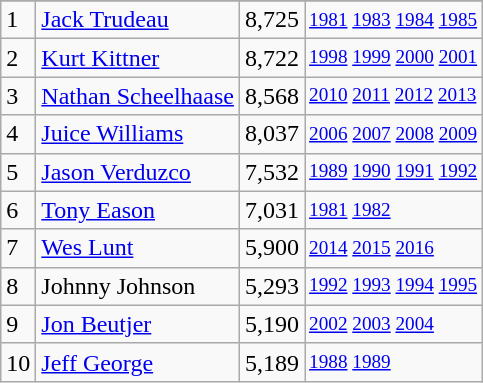<table class="wikitable">
<tr>
</tr>
<tr>
<td>1</td>
<td><a href='#'>Jack Trudeau</a></td>
<td>8,725</td>
<td style="font-size:80%;"><a href='#'>1981</a> <a href='#'>1983</a> <a href='#'>1984</a> <a href='#'>1985</a></td>
</tr>
<tr>
<td>2</td>
<td><a href='#'>Kurt Kittner</a></td>
<td>8,722</td>
<td style="font-size:80%;"><a href='#'>1998</a> <a href='#'>1999</a> <a href='#'>2000</a> <a href='#'>2001</a></td>
</tr>
<tr>
<td>3</td>
<td><a href='#'>Nathan Scheelhaase</a></td>
<td>8,568</td>
<td style="font-size:80%;"><a href='#'>2010</a> <a href='#'>2011</a> <a href='#'>2012</a> <a href='#'>2013</a></td>
</tr>
<tr>
<td>4</td>
<td><a href='#'>Juice Williams</a></td>
<td>8,037</td>
<td style="font-size:80%;"><a href='#'>2006</a> <a href='#'>2007</a> <a href='#'>2008</a> <a href='#'>2009</a></td>
</tr>
<tr>
<td>5</td>
<td><a href='#'>Jason Verduzco</a></td>
<td>7,532</td>
<td style="font-size:80%;"><a href='#'>1989</a> <a href='#'>1990</a> <a href='#'>1991</a> <a href='#'>1992</a></td>
</tr>
<tr>
<td>6</td>
<td><a href='#'>Tony Eason</a></td>
<td>7,031</td>
<td style="font-size:80%;"><a href='#'>1981</a> <a href='#'>1982</a></td>
</tr>
<tr>
<td>7</td>
<td><a href='#'>Wes Lunt</a></td>
<td>5,900</td>
<td style="font-size:80%;"><a href='#'>2014</a> <a href='#'>2015</a> <a href='#'>2016</a></td>
</tr>
<tr>
<td>8</td>
<td>Johnny Johnson</td>
<td>5,293</td>
<td style="font-size:80%;"><a href='#'>1992</a> <a href='#'>1993</a> <a href='#'>1994</a> <a href='#'>1995</a></td>
</tr>
<tr>
<td>9</td>
<td><a href='#'>Jon Beutjer</a></td>
<td>5,190</td>
<td style="font-size:80%;"><a href='#'>2002</a> <a href='#'>2003</a> <a href='#'>2004</a></td>
</tr>
<tr>
<td>10</td>
<td><a href='#'>Jeff George</a></td>
<td>5,189</td>
<td style="font-size:80%;"><a href='#'>1988</a> <a href='#'>1989</a></td>
</tr>
</table>
